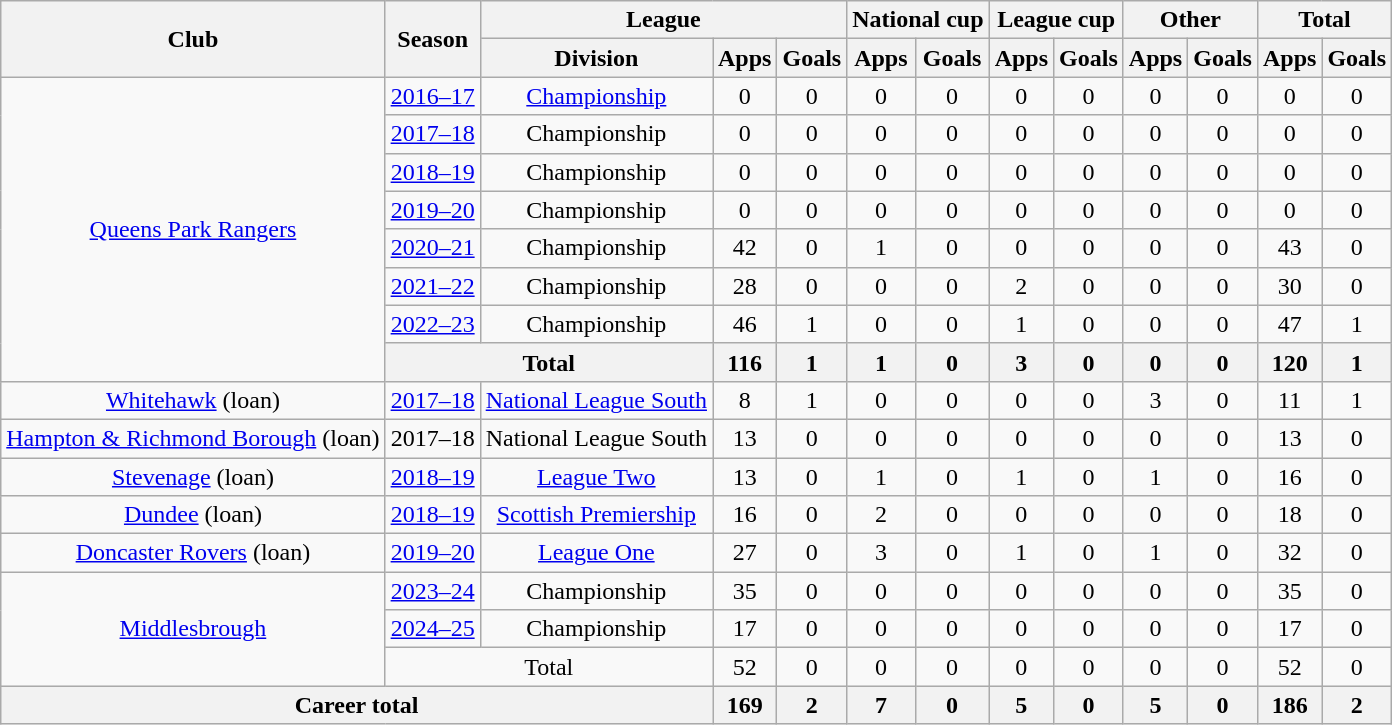<table class="wikitable" style="text-align: center">
<tr>
<th rowspan="2">Club</th>
<th rowspan="2">Season</th>
<th colspan="3">League</th>
<th colspan="2">National cup</th>
<th colspan="2">League cup</th>
<th colspan="2">Other</th>
<th colspan="2">Total</th>
</tr>
<tr>
<th>Division</th>
<th>Apps</th>
<th>Goals</th>
<th>Apps</th>
<th>Goals</th>
<th>Apps</th>
<th>Goals</th>
<th>Apps</th>
<th>Goals</th>
<th>Apps</th>
<th>Goals</th>
</tr>
<tr>
<td rowspan="8"><a href='#'>Queens Park Rangers</a></td>
<td><a href='#'>2016–17</a></td>
<td><a href='#'>Championship</a></td>
<td>0</td>
<td>0</td>
<td>0</td>
<td>0</td>
<td>0</td>
<td>0</td>
<td>0</td>
<td>0</td>
<td>0</td>
<td>0</td>
</tr>
<tr>
<td><a href='#'>2017–18</a></td>
<td>Championship</td>
<td>0</td>
<td>0</td>
<td>0</td>
<td>0</td>
<td>0</td>
<td>0</td>
<td>0</td>
<td>0</td>
<td>0</td>
<td>0</td>
</tr>
<tr>
<td><a href='#'>2018–19</a></td>
<td>Championship</td>
<td>0</td>
<td>0</td>
<td>0</td>
<td>0</td>
<td>0</td>
<td>0</td>
<td>0</td>
<td>0</td>
<td>0</td>
<td>0</td>
</tr>
<tr>
<td><a href='#'>2019–20</a></td>
<td>Championship</td>
<td>0</td>
<td>0</td>
<td>0</td>
<td>0</td>
<td>0</td>
<td>0</td>
<td>0</td>
<td>0</td>
<td>0</td>
<td>0</td>
</tr>
<tr>
<td><a href='#'>2020–21</a></td>
<td>Championship</td>
<td>42</td>
<td>0</td>
<td>1</td>
<td>0</td>
<td>0</td>
<td>0</td>
<td>0</td>
<td>0</td>
<td>43</td>
<td>0</td>
</tr>
<tr>
<td><a href='#'>2021–22</a></td>
<td>Championship</td>
<td>28</td>
<td>0</td>
<td>0</td>
<td>0</td>
<td>2</td>
<td>0</td>
<td>0</td>
<td>0</td>
<td>30</td>
<td>0</td>
</tr>
<tr>
<td><a href='#'>2022–23</a></td>
<td>Championship</td>
<td>46</td>
<td>1</td>
<td>0</td>
<td>0</td>
<td>1</td>
<td>0</td>
<td>0</td>
<td>0</td>
<td>47</td>
<td>1</td>
</tr>
<tr>
<th colspan="2">Total</th>
<th>116</th>
<th>1</th>
<th>1</th>
<th>0</th>
<th>3</th>
<th>0</th>
<th>0</th>
<th>0</th>
<th>120</th>
<th>1</th>
</tr>
<tr>
<td><a href='#'>Whitehawk</a> (loan)</td>
<td><a href='#'>2017–18</a></td>
<td><a href='#'>National League South</a></td>
<td>8</td>
<td>1</td>
<td>0</td>
<td>0</td>
<td>0</td>
<td>0</td>
<td>3</td>
<td>0</td>
<td>11</td>
<td>1</td>
</tr>
<tr>
<td><a href='#'>Hampton & Richmond Borough</a> (loan)</td>
<td>2017–18</td>
<td>National League South</td>
<td>13</td>
<td>0</td>
<td>0</td>
<td>0</td>
<td>0</td>
<td>0</td>
<td>0</td>
<td>0</td>
<td>13</td>
<td>0</td>
</tr>
<tr>
<td><a href='#'>Stevenage</a> (loan)</td>
<td><a href='#'>2018–19</a></td>
<td><a href='#'>League Two</a></td>
<td>13</td>
<td>0</td>
<td>1</td>
<td>0</td>
<td>1</td>
<td>0</td>
<td>1</td>
<td>0</td>
<td>16</td>
<td>0</td>
</tr>
<tr>
<td><a href='#'>Dundee</a> (loan)</td>
<td><a href='#'>2018–19</a></td>
<td><a href='#'>Scottish Premiership</a></td>
<td>16</td>
<td>0</td>
<td>2</td>
<td>0</td>
<td>0</td>
<td>0</td>
<td>0</td>
<td>0</td>
<td>18</td>
<td>0</td>
</tr>
<tr>
<td><a href='#'>Doncaster Rovers</a> (loan)</td>
<td><a href='#'>2019–20</a></td>
<td><a href='#'>League One</a></td>
<td>27</td>
<td>0</td>
<td>3</td>
<td>0</td>
<td>1</td>
<td>0</td>
<td>1</td>
<td>0</td>
<td>32</td>
<td>0</td>
</tr>
<tr>
<td rowspan="3"><a href='#'>Middlesbrough</a></td>
<td><a href='#'>2023–24</a></td>
<td>Championship</td>
<td>35</td>
<td>0</td>
<td>0</td>
<td>0</td>
<td>0</td>
<td>0</td>
<td>0</td>
<td>0</td>
<td>35</td>
<td>0</td>
</tr>
<tr>
<td><a href='#'>2024–25</a></td>
<td>Championship</td>
<td>17</td>
<td>0</td>
<td>0</td>
<td>0</td>
<td>0</td>
<td>0</td>
<td>0</td>
<td>0</td>
<td>17</td>
<td>0</td>
</tr>
<tr>
<td colspan="2">Total</td>
<td>52</td>
<td>0</td>
<td>0</td>
<td>0</td>
<td>0</td>
<td>0</td>
<td>0</td>
<td>0</td>
<td>52</td>
<td>0</td>
</tr>
<tr>
<th colspan="3">Career total</th>
<th>169</th>
<th>2</th>
<th>7</th>
<th>0</th>
<th>5</th>
<th>0</th>
<th>5</th>
<th>0</th>
<th>186</th>
<th>2</th>
</tr>
</table>
